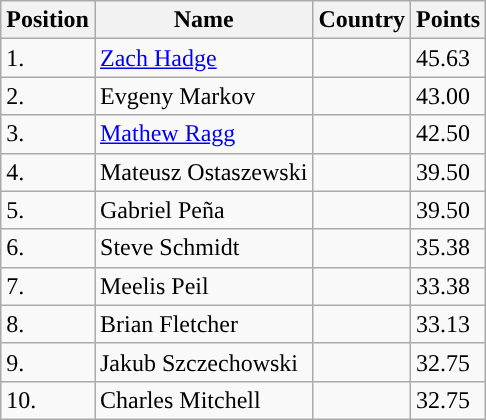<table class="wikitable sortable" style="display: inline-table">
<tr>
<th>Position</th>
<th>Name</th>
<th>Country</th>
<th>Points</th>
</tr>
<tr>
<td>1.</td>
<td><a href='#'>Zach Hadge</a></td>
<td></td>
<td>45.63</td>
</tr>
<tr>
<td>2.</td>
<td>Evgeny Markov</td>
<td></td>
<td>43.00</td>
</tr>
<tr>
<td>3.</td>
<td><a href='#'>Mathew Ragg</a></td>
<td></td>
<td>42.50</td>
</tr>
<tr>
<td>4.</td>
<td>Mateusz Ostaszewski</td>
<td></td>
<td>39.50</td>
</tr>
<tr>
<td>5.</td>
<td>Gabriel Peña</td>
<td></td>
<td>39.50</td>
</tr>
<tr>
<td>6.</td>
<td>Steve Schmidt</td>
<td></td>
<td>35.38</td>
</tr>
<tr>
<td>7.</td>
<td>Meelis Peil</td>
<td></td>
<td>33.38</td>
</tr>
<tr>
<td>8.</td>
<td>Brian Fletcher</td>
<td></td>
<td>33.13</td>
</tr>
<tr>
<td>9.</td>
<td>Jakub Szczechowski</td>
<td></td>
<td>32.75</td>
</tr>
<tr>
<td>10.</td>
<td>Charles Mitchell</td>
<td></td>
<td>32.75</td>
</tr>
</table>
